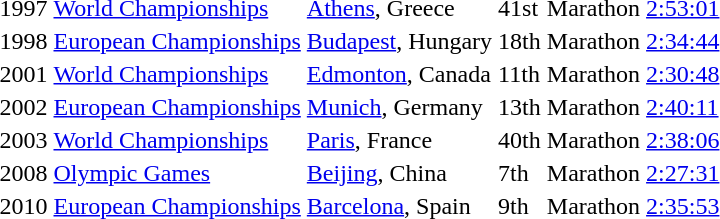<table>
<tr>
<td>1997</td>
<td><a href='#'>World Championships</a></td>
<td><a href='#'>Athens</a>, Greece</td>
<td>41st</td>
<td>Marathon</td>
<td><a href='#'>2:53:01</a></td>
</tr>
<tr>
<td>1998</td>
<td><a href='#'>European Championships</a></td>
<td><a href='#'>Budapest</a>, Hungary</td>
<td>18th</td>
<td>Marathon</td>
<td><a href='#'>2:34:44</a></td>
</tr>
<tr>
<td>2001</td>
<td><a href='#'>World Championships</a></td>
<td><a href='#'>Edmonton</a>, Canada</td>
<td>11th</td>
<td>Marathon</td>
<td><a href='#'>2:30:48</a></td>
</tr>
<tr>
<td>2002</td>
<td><a href='#'>European Championships</a></td>
<td><a href='#'>Munich</a>, Germany</td>
<td>13th</td>
<td>Marathon</td>
<td><a href='#'>2:40:11</a></td>
</tr>
<tr>
<td>2003</td>
<td><a href='#'>World Championships</a></td>
<td><a href='#'>Paris</a>, France</td>
<td>40th</td>
<td>Marathon</td>
<td><a href='#'>2:38:06</a></td>
</tr>
<tr>
<td>2008</td>
<td><a href='#'>Olympic Games</a></td>
<td><a href='#'>Beijing</a>, China</td>
<td>7th</td>
<td>Marathon</td>
<td><a href='#'>2:27:31</a></td>
</tr>
<tr>
<td>2010</td>
<td><a href='#'>European Championships</a></td>
<td><a href='#'>Barcelona</a>, Spain</td>
<td>9th</td>
<td>Marathon</td>
<td><a href='#'>2:35:53</a></td>
</tr>
</table>
